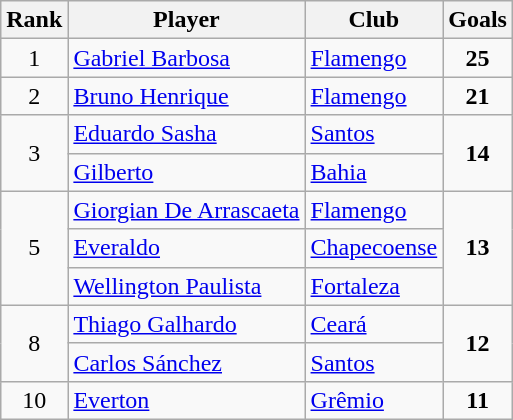<table class="wikitable" style="text-align:center">
<tr>
<th>Rank</th>
<th>Player</th>
<th>Club</th>
<th>Goals</th>
</tr>
<tr>
<td>1</td>
<td align="left"> <a href='#'>Gabriel Barbosa</a></td>
<td align="left"><a href='#'>Flamengo</a></td>
<td><strong>25</strong></td>
</tr>
<tr>
<td>2</td>
<td align="left"> <a href='#'>Bruno Henrique</a></td>
<td align="left"><a href='#'>Flamengo</a></td>
<td><strong>21</strong></td>
</tr>
<tr>
<td rowspan=2>3</td>
<td align="left"> <a href='#'>Eduardo Sasha</a></td>
<td align="left"><a href='#'>Santos</a></td>
<td rowspan=2><strong>14</strong></td>
</tr>
<tr>
<td align="left"> <a href='#'>Gilberto</a></td>
<td align="left"><a href='#'>Bahia</a></td>
</tr>
<tr>
<td rowspan=3>5</td>
<td align="left"> <a href='#'>Giorgian De Arrascaeta</a></td>
<td align="left"><a href='#'>Flamengo</a></td>
<td rowspan=3><strong>13</strong></td>
</tr>
<tr>
<td align="left"> <a href='#'>Everaldo</a></td>
<td align="left"><a href='#'>Chapecoense</a></td>
</tr>
<tr>
<td align="left"> <a href='#'>Wellington Paulista</a></td>
<td align="left"><a href='#'>Fortaleza</a></td>
</tr>
<tr>
<td rowspan=2>8</td>
<td align="left"> <a href='#'>Thiago Galhardo</a></td>
<td align="left"><a href='#'>Ceará</a></td>
<td rowspan=2><strong>12</strong></td>
</tr>
<tr>
<td align="left"> <a href='#'>Carlos Sánchez</a></td>
<td align="left"><a href='#'>Santos</a></td>
</tr>
<tr>
<td>10</td>
<td align="left"> <a href='#'>Everton</a></td>
<td align="left"><a href='#'>Grêmio</a></td>
<td><strong>11</strong></td>
</tr>
</table>
